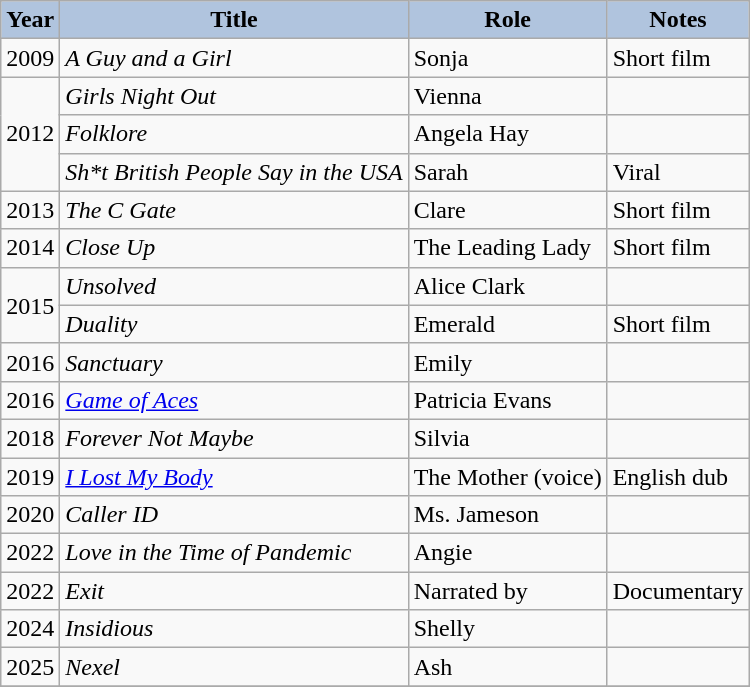<table class="wikitable">
<tr>
<th style="background:#B0C4DE;">Year</th>
<th style="background:#B0C4DE;">Title</th>
<th style="background:#B0C4DE;">Role</th>
<th style="background:#B0C4DE;">Notes</th>
</tr>
<tr>
<td>2009</td>
<td><em>A Guy and a Girl</em></td>
<td>Sonja</td>
<td>Short film</td>
</tr>
<tr>
<td rowspan="3">2012</td>
<td><em>Girls Night Out</em></td>
<td>Vienna</td>
<td></td>
</tr>
<tr>
<td><em>Folklore</em></td>
<td>Angela Hay</td>
<td></td>
</tr>
<tr>
<td><em>Sh*t British People Say in the USA</em></td>
<td>Sarah</td>
<td>Viral</td>
</tr>
<tr>
<td>2013</td>
<td><em>The C Gate</em></td>
<td>Clare</td>
<td>Short film</td>
</tr>
<tr>
<td>2014</td>
<td><em>Close Up</em></td>
<td>The Leading Lady</td>
<td>Short film</td>
</tr>
<tr>
<td rowspan="2">2015</td>
<td><em>Unsolved</em></td>
<td>Alice Clark</td>
<td></td>
</tr>
<tr>
<td><em>Duality</em></td>
<td>Emerald</td>
<td>Short film</td>
</tr>
<tr>
<td>2016</td>
<td><em>Sanctuary</em></td>
<td>Emily</td>
<td></td>
</tr>
<tr>
<td>2016</td>
<td><em><a href='#'>Game of Aces</a></em></td>
<td>Patricia Evans</td>
<td></td>
</tr>
<tr>
<td>2018</td>
<td><em>Forever Not Maybe</em></td>
<td>Silvia</td>
<td></td>
</tr>
<tr>
<td>2019</td>
<td><em><a href='#'>I Lost My Body</a></em></td>
<td>The Mother (voice)</td>
<td>English dub</td>
</tr>
<tr>
<td>2020</td>
<td><em>Caller ID</em></td>
<td>Ms. Jameson</td>
<td></td>
</tr>
<tr>
<td>2022</td>
<td><em>Love in the Time of Pandemic</em></td>
<td>Angie</td>
<td></td>
</tr>
<tr>
<td>2022</td>
<td><em>Exit</em></td>
<td>Narrated by</td>
<td>Documentary</td>
</tr>
<tr>
<td>2024</td>
<td><em>Insidious</em></td>
<td>Shelly</td>
<td></td>
</tr>
<tr>
<td>2025</td>
<td><em>Nexel</em></td>
<td>Ash</td>
<td></td>
</tr>
<tr>
</tr>
</table>
